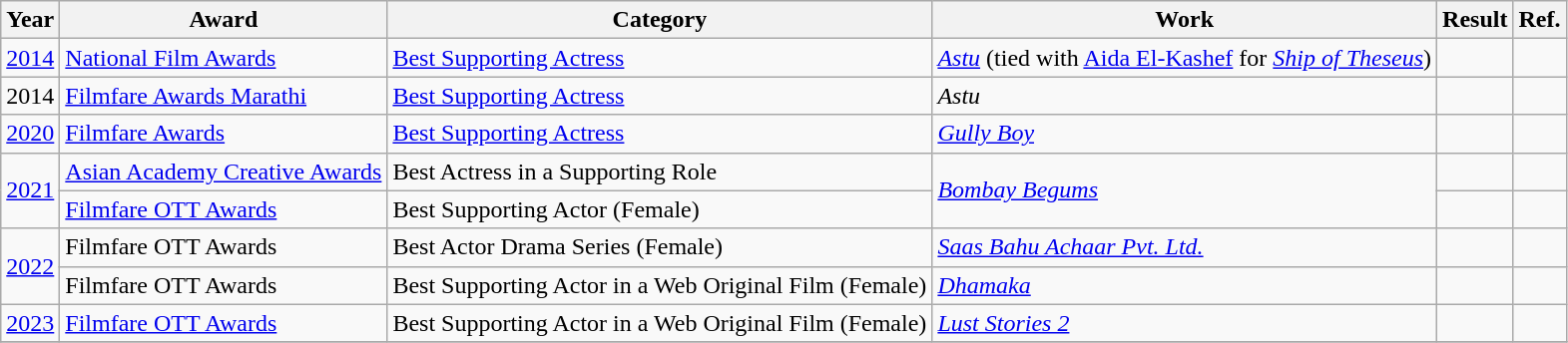<table class="wikitable sortable">
<tr>
<th>Year</th>
<th>Award</th>
<th>Category</th>
<th>Work</th>
<th>Result</th>
<th>Ref.</th>
</tr>
<tr>
<td><a href='#'>2014</a></td>
<td><a href='#'>National Film Awards</a></td>
<td><a href='#'>Best Supporting Actress</a></td>
<td><em><a href='#'>Astu</a></em> (tied with <a href='#'>Aida El-Kashef</a> for <em><a href='#'>Ship of Theseus</a></em>)</td>
<td></td>
<td></td>
</tr>
<tr>
<td>2014</td>
<td><a href='#'>Filmfare Awards Marathi</a></td>
<td><a href='#'>Best Supporting Actress</a></td>
<td><em>Astu</em></td>
<td></td>
<td></td>
</tr>
<tr>
<td><a href='#'>2020</a></td>
<td><a href='#'>Filmfare Awards</a></td>
<td><a href='#'>Best Supporting Actress</a></td>
<td><em><a href='#'>Gully Boy</a></em></td>
<td></td>
<td></td>
</tr>
<tr>
<td rowspan="2"><a href='#'>2021</a></td>
<td><a href='#'>Asian Academy Creative Awards</a></td>
<td>Best Actress in a Supporting Role</td>
<td rowspan="2"><em><a href='#'>Bombay Begums</a></em></td>
<td></td>
<td></td>
</tr>
<tr>
<td><a href='#'>Filmfare OTT Awards</a></td>
<td>Best Supporting Actor (Female)</td>
<td></td>
<td></td>
</tr>
<tr>
<td rowspan="2"><a href='#'>2022</a></td>
<td>Filmfare OTT Awards</td>
<td>Best Actor Drama Series (Female)</td>
<td><em><a href='#'>Saas Bahu Achaar Pvt. Ltd.</a></em></td>
<td></td>
<td></td>
</tr>
<tr>
<td>Filmfare OTT Awards</td>
<td>Best Supporting Actor in a Web Original Film (Female)</td>
<td><em><a href='#'>Dhamaka</a></em></td>
<td></td>
</tr>
<tr>
<td><a href='#'>2023</a></td>
<td><a href='#'>Filmfare OTT Awards</a></td>
<td>Best Supporting Actor in a Web Original Film (Female)</td>
<td><em><a href='#'>Lust Stories 2</a></em></td>
<td></td>
<td></td>
</tr>
<tr>
</tr>
</table>
